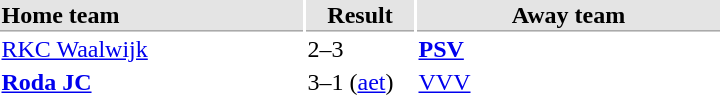<table>
<tr bgcolor="#E4E4E4">
<th style="border-bottom:1px solid #AAAAAA" width="200" align="left">Home team</th>
<th style="border-bottom:1px solid #AAAAAA" width="70" align="center">Result</th>
<th style="border-bottom:1px solid #AAAAAA" width="200">Away team</th>
</tr>
<tr>
<td><a href='#'>RKC Waalwijk</a></td>
<td>2–3</td>
<td><strong><a href='#'>PSV</a></strong></td>
</tr>
<tr>
<td><strong><a href='#'>Roda JC</a></strong></td>
<td>3–1 (<a href='#'>aet</a>)</td>
<td><a href='#'>VVV</a></td>
</tr>
</table>
